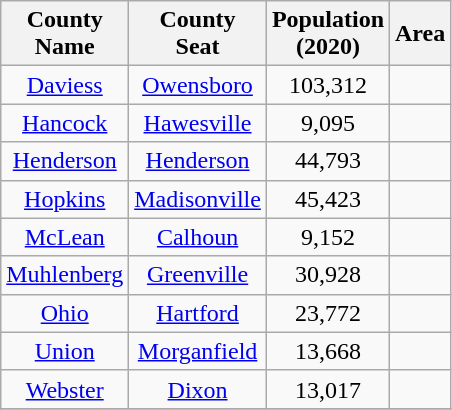<table class="wikitable sortable" style="text-align:center;">
<tr>
<th>County<br>Name</th>
<th>County<br>Seat</th>
<th>Population<br>(2020)</th>
<th>Area</th>
</tr>
<tr>
<td><a href='#'>Daviess</a></td>
<td><a href='#'>Owensboro</a></td>
<td>103,312</td>
<td></td>
</tr>
<tr>
<td><a href='#'>Hancock</a></td>
<td><a href='#'>Hawesville</a></td>
<td>9,095</td>
<td></td>
</tr>
<tr>
<td><a href='#'>Henderson</a></td>
<td><a href='#'>Henderson</a></td>
<td>44,793</td>
<td></td>
</tr>
<tr>
<td><a href='#'>Hopkins</a></td>
<td><a href='#'>Madisonville</a></td>
<td>45,423</td>
<td></td>
</tr>
<tr>
<td><a href='#'>McLean</a></td>
<td><a href='#'>Calhoun</a></td>
<td>9,152</td>
<td></td>
</tr>
<tr>
<td><a href='#'>Muhlenberg</a></td>
<td><a href='#'>Greenville</a></td>
<td>30,928</td>
<td></td>
</tr>
<tr>
<td><a href='#'>Ohio</a></td>
<td><a href='#'>Hartford</a></td>
<td>23,772</td>
<td></td>
</tr>
<tr>
<td><a href='#'>Union</a></td>
<td><a href='#'>Morganfield</a></td>
<td>13,668</td>
<td></td>
</tr>
<tr>
<td><a href='#'>Webster</a></td>
<td><a href='#'>Dixon</a></td>
<td>13,017</td>
<td></td>
</tr>
<tr>
</tr>
</table>
